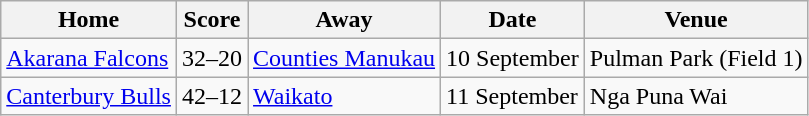<table class="wikitable">
<tr>
<th>Home</th>
<th>Score</th>
<th>Away</th>
<th>Date</th>
<th>Venue</th>
</tr>
<tr>
<td> <a href='#'>Akarana Falcons</a></td>
<td>32–20</td>
<td> <a href='#'>Counties Manukau</a></td>
<td>10 September</td>
<td>Pulman Park (Field 1)</td>
</tr>
<tr>
<td> <a href='#'>Canterbury Bulls</a></td>
<td>42–12</td>
<td> <a href='#'>Waikato</a></td>
<td>11 September</td>
<td>Nga Puna Wai</td>
</tr>
</table>
